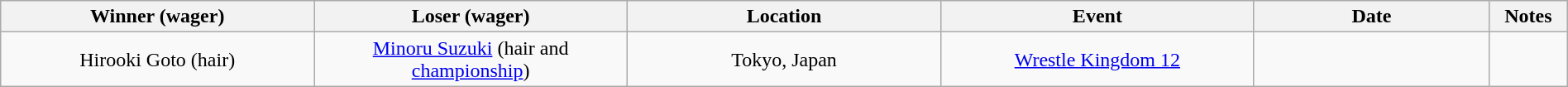<table class="wikitable sortable" width=100%  style="text-align: center">
<tr>
<th width=20% scope="col">Winner (wager)</th>
<th width=20% scope="col">Loser (wager)</th>
<th width=20% scope="col">Location</th>
<th width=20% scope="col">Event</th>
<th width=15% scope="col">Date</th>
<th class="unsortable" width=5% scope="col">Notes</th>
</tr>
<tr>
<td>Hirooki Goto (hair)</td>
<td><a href='#'>Minoru Suzuki</a> (hair and <a href='#'>championship</a>)</td>
<td>Tokyo, Japan</td>
<td><a href='#'>Wrestle Kingdom 12</a></td>
<td></td>
<td></td>
</tr>
</table>
